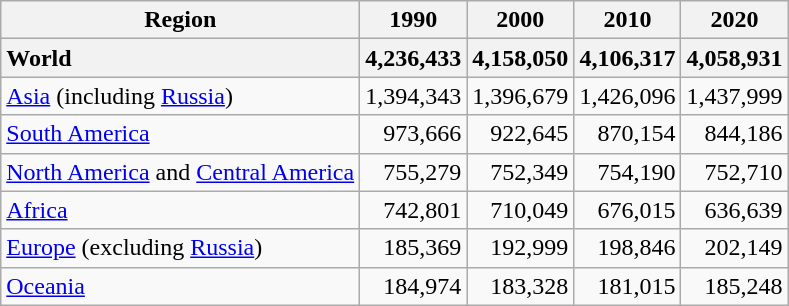<table class="wikitable sortable" style="text-align: left">
<tr>
<th>Region</th>
<th>1990</th>
<th>2000</th>
<th>2010</th>
<th>2020</th>
</tr>
<tr class="sorttop">
<th style="text-align:left;">World</th>
<th align="right">4,236,433</th>
<th align="right">4,158,050</th>
<th align="right">4,106,317</th>
<th align="right">4,058,931</th>
</tr>
<tr>
<td><a href='#'>Asia</a> (including <a href='#'>Russia</a>)</td>
<td align="right">1,394,343</td>
<td align="right">1,396,679</td>
<td align="right">1,426,096</td>
<td align="right">1,437,999</td>
</tr>
<tr>
<td><a href='#'>South America</a></td>
<td align="right">973,666</td>
<td align="right">922,645</td>
<td align="right">870,154</td>
<td align="right">844,186</td>
</tr>
<tr>
<td><a href='#'>North America</a> and <a href='#'>Central America</a></td>
<td align="right">755,279</td>
<td align="right">752,349</td>
<td align="right">754,190</td>
<td align="right">752,710</td>
</tr>
<tr>
<td><a href='#'>Africa</a></td>
<td align="right">742,801</td>
<td align="right">710,049</td>
<td align="right">676,015</td>
<td align="right">636,639</td>
</tr>
<tr>
<td><a href='#'>Europe</a> (excluding <a href='#'>Russia</a>)</td>
<td align="right">185,369</td>
<td align="right">192,999</td>
<td align="right">198,846</td>
<td align="right">202,149</td>
</tr>
<tr>
<td><a href='#'>Oceania</a></td>
<td align="right">184,974</td>
<td align="right">183,328</td>
<td align="right">181,015</td>
<td align="right">185,248</td>
</tr>
</table>
